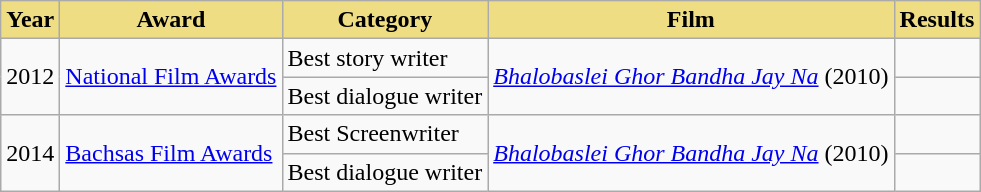<table class="wikitable">
<tr>
<th style="background:#EEDD82;">Year</th>
<th style="background:#EEDD82;">Award</th>
<th style="background:#EEDD82;">Category</th>
<th style="background:#EEDD82;">Film</th>
<th style="background:#EEDD82;">Results</th>
</tr>
<tr>
<td rowspan="2">2012</td>
<td rowspan="2"><a href='#'>National Film Awards</a></td>
<td>Best story writer</td>
<td rowspan="2"><em><a href='#'>Bhalobaslei Ghor Bandha Jay Na</a></em> (2010)</td>
<td></td>
</tr>
<tr>
<td>Best dialogue writer</td>
<td></td>
</tr>
<tr>
<td rowspan="2">2014</td>
<td rowspan="2"><a href='#'>Bachsas Film Awards</a></td>
<td>Best Screenwriter</td>
<td rowspan="2"><em><a href='#'>Bhalobaslei Ghor Bandha Jay Na</a></em> (2010)</td>
<td></td>
</tr>
<tr>
<td>Best dialogue writer</td>
<td></td>
</tr>
</table>
